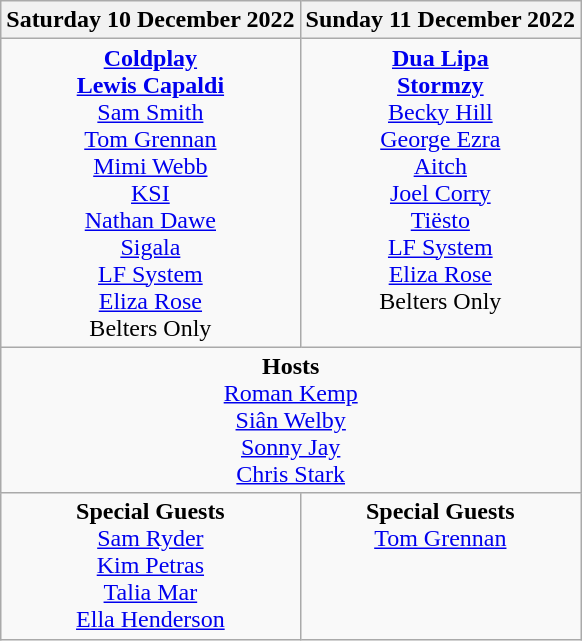<table class="wikitable">
<tr>
<th>Saturday 10 December 2022</th>
<th>Sunday 11 December 2022</th>
</tr>
<tr style="text-align:center; vertical-align:top; width:150px;">
<td><strong><a href='#'>Coldplay</a></strong><br><strong><a href='#'>Lewis Capaldi</a></strong><br><a href='#'>Sam Smith</a><br><a href='#'>Tom Grennan</a><br><a href='#'>Mimi Webb</a><br><a href='#'>KSI</a><br><a href='#'>Nathan Dawe</a><br><a href='#'>Sigala</a><br><a href='#'>LF System</a><br><a href='#'>Eliza Rose</a><br>Belters Only</td>
<td><strong><a href='#'>Dua Lipa</a></strong><br><strong><a href='#'>Stormzy</a></strong><br><a href='#'>Becky Hill</a><br><a href='#'>George Ezra</a><br> <a href='#'>Aitch</a><br><a href='#'>Joel Corry</a><br><a href='#'>Tiësto</a><br><a href='#'>LF System</a><br><a href='#'>Eliza Rose</a><br>Belters Only</td>
</tr>
<tr style="text-align:center; vertical-align:top; width:150px;">
<td colspan=2><strong>Hosts</strong><br><a href='#'>Roman Kemp</a><br><a href='#'>Siân Welby</a><br><a href='#'>Sonny Jay</a><br><a href='#'>Chris Stark</a></td>
</tr>
<tr style="text-align:center; vertical-align:top; width:150px;">
<td><strong>Special Guests</strong><br><a href='#'>Sam Ryder</a><br><a href='#'>Kim Petras</a><br><a href='#'>Talia Mar</a><br><a href='#'>Ella Henderson</a></td>
<td><strong>Special Guests</strong><br><a href='#'>Tom Grennan</a></td>
</tr>
</table>
